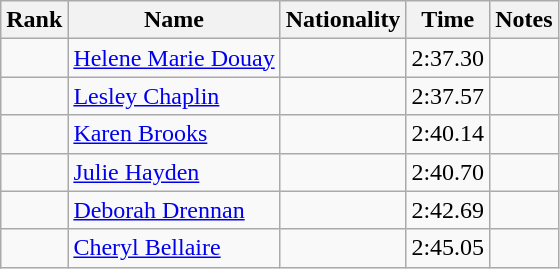<table class="wikitable sortable" style="text-align:center">
<tr>
<th>Rank</th>
<th>Name</th>
<th>Nationality</th>
<th>Time</th>
<th>Notes</th>
</tr>
<tr>
<td></td>
<td align=left><a href='#'>Helene Marie Douay</a></td>
<td align=left></td>
<td>2:37.30</td>
<td></td>
</tr>
<tr>
<td></td>
<td align=left><a href='#'>Lesley Chaplin</a></td>
<td align=left></td>
<td>2:37.57</td>
<td></td>
</tr>
<tr>
<td></td>
<td align=left><a href='#'>Karen Brooks</a></td>
<td align=left></td>
<td>2:40.14</td>
<td></td>
</tr>
<tr>
<td></td>
<td align=left><a href='#'>Julie Hayden</a></td>
<td align=left></td>
<td>2:40.70</td>
<td></td>
</tr>
<tr>
<td></td>
<td align=left><a href='#'>Deborah Drennan</a></td>
<td align=left></td>
<td>2:42.69</td>
<td></td>
</tr>
<tr>
<td></td>
<td align=left><a href='#'>Cheryl Bellaire</a></td>
<td align=left></td>
<td>2:45.05</td>
<td></td>
</tr>
</table>
